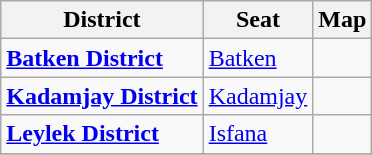<table class="wikitable">
<tr>
<th>District</th>
<th>Seat</th>
<th>Map</th>
</tr>
<tr>
<td><strong><a href='#'>Batken District</a></strong></td>
<td><a href='#'>Batken</a></td>
<td></td>
</tr>
<tr>
<td><strong><a href='#'>Kadamjay District</a></strong></td>
<td><a href='#'>Kadamjay</a></td>
<td></td>
</tr>
<tr>
<td><strong><a href='#'>Leylek District</a></strong></td>
<td><a href='#'>Isfana</a></td>
<td></td>
</tr>
<tr>
</tr>
</table>
